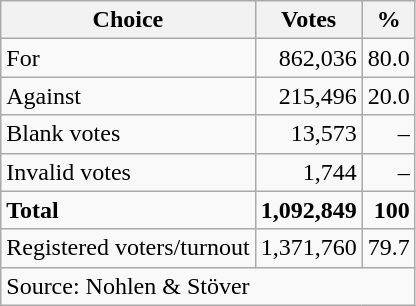<table class=wikitable style=text-align:right>
<tr>
<th>Choice</th>
<th>Votes</th>
<th>%</th>
</tr>
<tr>
<td align=left>For</td>
<td>862,036</td>
<td>80.0</td>
</tr>
<tr>
<td align=left>Against</td>
<td>215,496</td>
<td>20.0</td>
</tr>
<tr>
<td align=left>Blank votes</td>
<td>13,573</td>
<td>–</td>
</tr>
<tr>
<td align=left>Invalid votes</td>
<td>1,744</td>
<td>–</td>
</tr>
<tr>
<td align=left><strong>Total</strong></td>
<td><strong>1,092,849</strong></td>
<td><strong>100</strong></td>
</tr>
<tr>
<td align=left>Registered voters/turnout</td>
<td>1,371,760</td>
<td>79.7</td>
</tr>
<tr>
<td align=left colspan=6>Source: Nohlen & Stöver</td>
</tr>
</table>
